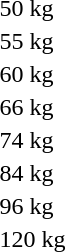<table>
<tr>
<td rowspan=2>50 kg</td>
<td rowspan=2></td>
<td rowspan=2></td>
<td></td>
</tr>
<tr>
<td></td>
</tr>
<tr>
<td rowspan=2>55 kg</td>
<td rowspan=2></td>
<td rowspan=2></td>
<td></td>
</tr>
<tr>
<td></td>
</tr>
<tr>
<td rowspan=2>60 kg</td>
<td rowspan=2></td>
<td rowspan=2></td>
<td></td>
</tr>
<tr>
<td></td>
</tr>
<tr>
<td rowspan=2>66 kg</td>
<td rowspan=2></td>
<td rowspan=2></td>
<td></td>
</tr>
<tr>
<td></td>
</tr>
<tr>
<td rowspan=2>74 kg</td>
<td rowspan=2></td>
<td rowspan=2></td>
<td></td>
</tr>
<tr>
<td></td>
</tr>
<tr>
<td rowspan=2>84 kg</td>
<td rowspan=2></td>
<td rowspan=2></td>
<td></td>
</tr>
<tr>
<td></td>
</tr>
<tr>
<td rowspan=2>96 kg</td>
<td rowspan=2></td>
<td rowspan=2></td>
<td></td>
</tr>
<tr>
<td></td>
</tr>
<tr>
<td rowspan=2>120 kg</td>
<td rowspan=2></td>
<td rowspan=2></td>
<td></td>
</tr>
<tr>
<td></td>
</tr>
<tr>
</tr>
</table>
